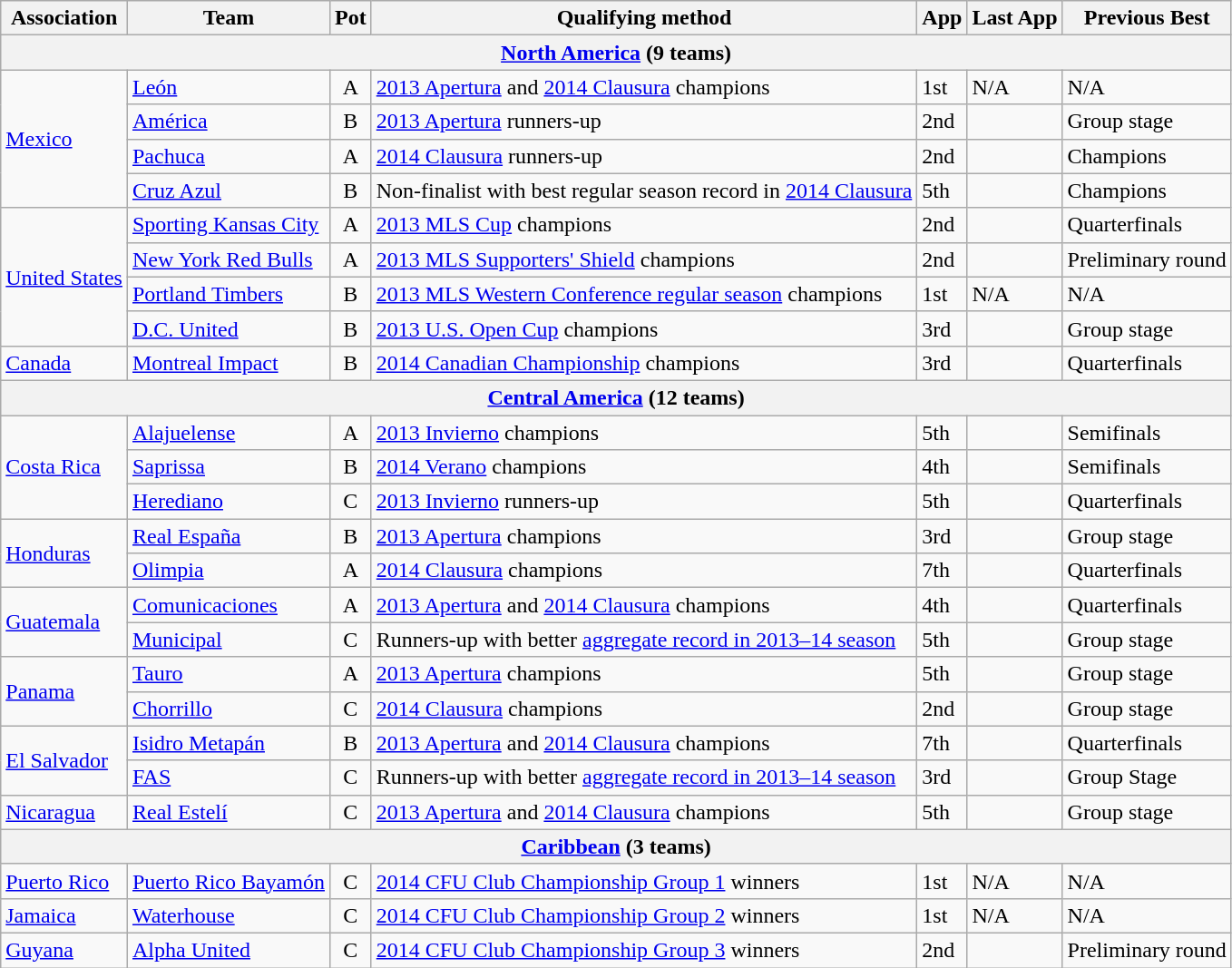<table class="wikitable">
<tr>
<th>Association</th>
<th>Team</th>
<th>Pot</th>
<th>Qualifying method</th>
<th>App</th>
<th>Last App</th>
<th>Previous Best</th>
</tr>
<tr>
<th colspan=7><a href='#'>North America</a> (9 teams)</th>
</tr>
<tr>
<td rowspan=4> <a href='#'>Mexico</a><br></td>
<td><a href='#'>León</a></td>
<td align=center>A</td>
<td><a href='#'>2013 Apertura</a> and <a href='#'>2014 Clausura</a> champions</td>
<td>1st</td>
<td>N/A</td>
<td>N/A</td>
</tr>
<tr>
<td><a href='#'>América</a></td>
<td align=center>B</td>
<td><a href='#'>2013 Apertura</a> runners-up</td>
<td>2nd</td>
<td></td>
<td>Group stage</td>
</tr>
<tr>
<td><a href='#'>Pachuca</a></td>
<td align=center>A</td>
<td><a href='#'>2014 Clausura</a> runners-up</td>
<td>2nd</td>
<td></td>
<td>Champions</td>
</tr>
<tr>
<td><a href='#'>Cruz Azul</a></td>
<td align=center>B</td>
<td>Non-finalist with best regular season record in <a href='#'>2014 Clausura</a></td>
<td>5th</td>
<td></td>
<td>Champions</td>
</tr>
<tr>
<td rowspan=4> <a href='#'>United States</a><br></td>
<td><a href='#'>Sporting Kansas City</a></td>
<td align=center>A</td>
<td><a href='#'>2013 MLS Cup</a> champions</td>
<td>2nd</td>
<td></td>
<td>Quarterfinals</td>
</tr>
<tr>
<td><a href='#'>New York Red Bulls</a></td>
<td align=center>A</td>
<td><a href='#'>2013 MLS Supporters' Shield</a> champions</td>
<td>2nd</td>
<td></td>
<td>Preliminary round</td>
</tr>
<tr>
<td><a href='#'>Portland Timbers</a></td>
<td align=center>B</td>
<td><a href='#'>2013 MLS Western Conference regular season</a> champions</td>
<td>1st</td>
<td>N/A</td>
<td>N/A</td>
</tr>
<tr>
<td><a href='#'>D.C. United</a></td>
<td align=center>B</td>
<td><a href='#'>2013 U.S. Open Cup</a> champions</td>
<td>3rd</td>
<td></td>
<td>Group stage</td>
</tr>
<tr>
<td> <a href='#'>Canada</a><br></td>
<td><a href='#'>Montreal Impact</a></td>
<td align=center>B</td>
<td><a href='#'>2014 Canadian Championship</a> champions</td>
<td>3rd</td>
<td></td>
<td>Quarterfinals</td>
</tr>
<tr>
<th colspan=7><a href='#'>Central America</a> (12 teams)</th>
</tr>
<tr>
<td rowspan=3> <a href='#'>Costa Rica</a><br></td>
<td><a href='#'>Alajuelense</a></td>
<td align=center>A</td>
<td><a href='#'>2013 Invierno</a> champions</td>
<td>5th</td>
<td></td>
<td>Semifinals</td>
</tr>
<tr>
<td><a href='#'>Saprissa</a></td>
<td align=center>B</td>
<td><a href='#'>2014 Verano</a> champions</td>
<td>4th</td>
<td></td>
<td>Semifinals</td>
</tr>
<tr>
<td><a href='#'>Herediano</a></td>
<td align=center>C</td>
<td><a href='#'>2013 Invierno</a> runners-up</td>
<td>5th</td>
<td></td>
<td>Quarterfinals</td>
</tr>
<tr>
<td rowspan=2> <a href='#'>Honduras</a><br></td>
<td><a href='#'>Real España</a></td>
<td align=center>B</td>
<td><a href='#'>2013 Apertura</a> champions</td>
<td>3rd</td>
<td></td>
<td>Group stage</td>
</tr>
<tr>
<td><a href='#'>Olimpia</a></td>
<td align=center>A</td>
<td><a href='#'>2014 Clausura</a> champions</td>
<td>7th</td>
<td></td>
<td>Quarterfinals</td>
</tr>
<tr>
<td rowspan=2> <a href='#'>Guatemala</a><br></td>
<td><a href='#'>Comunicaciones</a></td>
<td align=center>A</td>
<td><a href='#'>2013 Apertura</a> and <a href='#'>2014 Clausura</a> champions</td>
<td>4th</td>
<td></td>
<td>Quarterfinals</td>
</tr>
<tr>
<td><a href='#'>Municipal</a></td>
<td align=center>C</td>
<td>Runners-up with better <a href='#'>aggregate record in 2013–14 season</a></td>
<td>5th</td>
<td></td>
<td>Group stage</td>
</tr>
<tr>
<td rowspan=2> <a href='#'>Panama</a><br></td>
<td><a href='#'>Tauro</a></td>
<td align=center>A</td>
<td><a href='#'>2013 Apertura</a> champions</td>
<td>5th</td>
<td></td>
<td>Group stage</td>
</tr>
<tr>
<td><a href='#'>Chorrillo</a></td>
<td align=center>C</td>
<td><a href='#'>2014 Clausura</a> champions</td>
<td>2nd</td>
<td></td>
<td>Group stage</td>
</tr>
<tr>
<td rowspan=2> <a href='#'>El Salvador</a><br></td>
<td><a href='#'>Isidro Metapán</a></td>
<td align=center>B</td>
<td><a href='#'>2013 Apertura</a> and <a href='#'>2014 Clausura</a> champions</td>
<td>7th</td>
<td></td>
<td>Quarterfinals</td>
</tr>
<tr>
<td><a href='#'>FAS</a></td>
<td align=center>C</td>
<td>Runners-up with better <a href='#'>aggregate record in 2013–14 season</a></td>
<td>3rd</td>
<td></td>
<td>Group Stage</td>
</tr>
<tr>
<td> <a href='#'>Nicaragua</a><br></td>
<td><a href='#'>Real Estelí</a></td>
<td align=center>C</td>
<td><a href='#'>2013 Apertura</a> and <a href='#'>2014 Clausura</a> champions</td>
<td>5th</td>
<td></td>
<td>Group stage</td>
</tr>
<tr>
<th colspan=7><a href='#'>Caribbean</a> (3 teams)</th>
</tr>
<tr>
<td> <a href='#'>Puerto Rico</a></td>
<td><a href='#'>Puerto Rico Bayamón</a></td>
<td align=center>C</td>
<td><a href='#'>2014 CFU Club Championship Group 1</a> winners</td>
<td>1st</td>
<td>N/A</td>
<td>N/A</td>
</tr>
<tr>
<td> <a href='#'>Jamaica</a></td>
<td><a href='#'>Waterhouse</a></td>
<td align=center>C</td>
<td><a href='#'>2014 CFU Club Championship Group 2</a> winners</td>
<td>1st</td>
<td>N/A</td>
<td>N/A</td>
</tr>
<tr>
<td> <a href='#'>Guyana</a></td>
<td><a href='#'>Alpha United</a></td>
<td align=center>C</td>
<td><a href='#'>2014 CFU Club Championship Group 3</a> winners</td>
<td>2nd</td>
<td></td>
<td>Preliminary round</td>
</tr>
</table>
